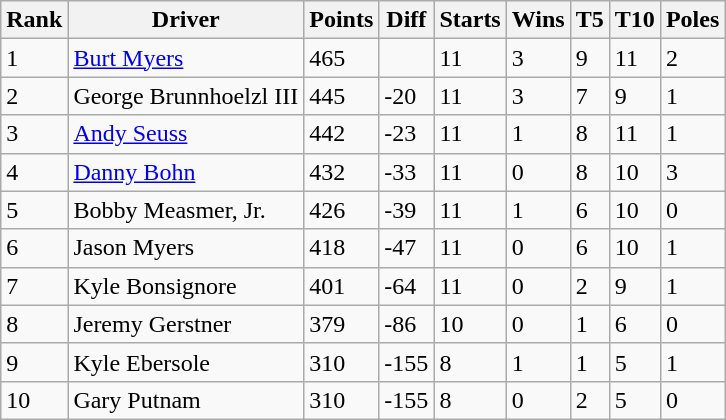<table class="wikitable">
<tr>
<th>Rank</th>
<th>Driver</th>
<th>Points</th>
<th>Diff</th>
<th>Starts</th>
<th>Wins</th>
<th>T5</th>
<th>T10</th>
<th>Poles</th>
</tr>
<tr>
<td>1</td>
<td><a href='#'>Burt Myers</a></td>
<td>465</td>
<td></td>
<td>11</td>
<td>3</td>
<td>9</td>
<td>11</td>
<td>2</td>
</tr>
<tr>
<td>2</td>
<td>George Brunnhoelzl III</td>
<td>445</td>
<td>-20</td>
<td>11</td>
<td>3</td>
<td>7</td>
<td>9</td>
<td>1</td>
</tr>
<tr>
<td>3</td>
<td><a href='#'>Andy Seuss</a></td>
<td>442</td>
<td>-23</td>
<td>11</td>
<td>1</td>
<td>8</td>
<td>11</td>
<td>1</td>
</tr>
<tr>
<td>4</td>
<td><a href='#'>Danny Bohn</a></td>
<td>432</td>
<td>-33</td>
<td>11</td>
<td>0</td>
<td>8</td>
<td>10</td>
<td>3</td>
</tr>
<tr>
<td>5</td>
<td>Bobby Measmer, Jr.</td>
<td>426</td>
<td>-39</td>
<td>11</td>
<td>1</td>
<td>6</td>
<td>10</td>
<td>0</td>
</tr>
<tr>
<td>6</td>
<td>Jason Myers</td>
<td>418</td>
<td>-47</td>
<td>11</td>
<td>0</td>
<td>6</td>
<td>10</td>
<td>1</td>
</tr>
<tr>
<td>7</td>
<td>Kyle Bonsignore</td>
<td>401</td>
<td>-64</td>
<td>11</td>
<td>0</td>
<td>2</td>
<td>9</td>
<td>1</td>
</tr>
<tr>
<td>8</td>
<td>Jeremy Gerstner</td>
<td>379</td>
<td>-86</td>
<td>10</td>
<td>0</td>
<td>1</td>
<td>6</td>
<td>0</td>
</tr>
<tr>
<td>9</td>
<td>Kyle Ebersole</td>
<td>310</td>
<td>-155</td>
<td>8</td>
<td>1</td>
<td>1</td>
<td>5</td>
<td>1</td>
</tr>
<tr>
<td>10</td>
<td>Gary Putnam</td>
<td>310</td>
<td>-155</td>
<td>8</td>
<td>0</td>
<td>2</td>
<td>5</td>
<td>0</td>
</tr>
</table>
